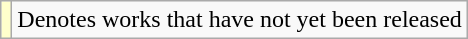<table class="wikitable">
<tr>
<td style="background:#FFFFCC;"></td>
<td>Denotes works that have not yet been released</td>
</tr>
</table>
